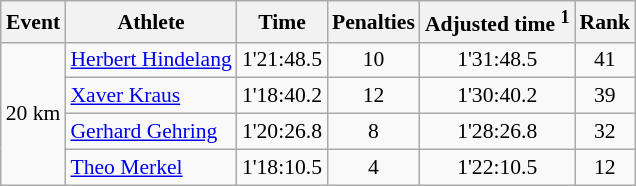<table class="wikitable" style="font-size:90%">
<tr>
<th>Event</th>
<th>Athlete</th>
<th>Time</th>
<th>Penalties</th>
<th>Adjusted time <sup>1</sup></th>
<th>Rank</th>
</tr>
<tr>
<td rowspan="4">20 km</td>
<td><a href='#'>Herbert Hindelang</a></td>
<td align="center">1'21:48.5</td>
<td align="center">10</td>
<td align="center">1'31:48.5</td>
<td align="center">41</td>
</tr>
<tr>
<td><a href='#'>Xaver Kraus</a></td>
<td align="center">1'18:40.2</td>
<td align="center">12</td>
<td align="center">1'30:40.2</td>
<td align="center">39</td>
</tr>
<tr>
<td><a href='#'>Gerhard Gehring</a></td>
<td align="center">1'20:26.8</td>
<td align="center">8</td>
<td align="center">1'28:26.8</td>
<td align="center">32</td>
</tr>
<tr>
<td><a href='#'>Theo Merkel</a></td>
<td align="center">1'18:10.5</td>
<td align="center">4</td>
<td align="center">1'22:10.5</td>
<td align="center">12</td>
</tr>
</table>
